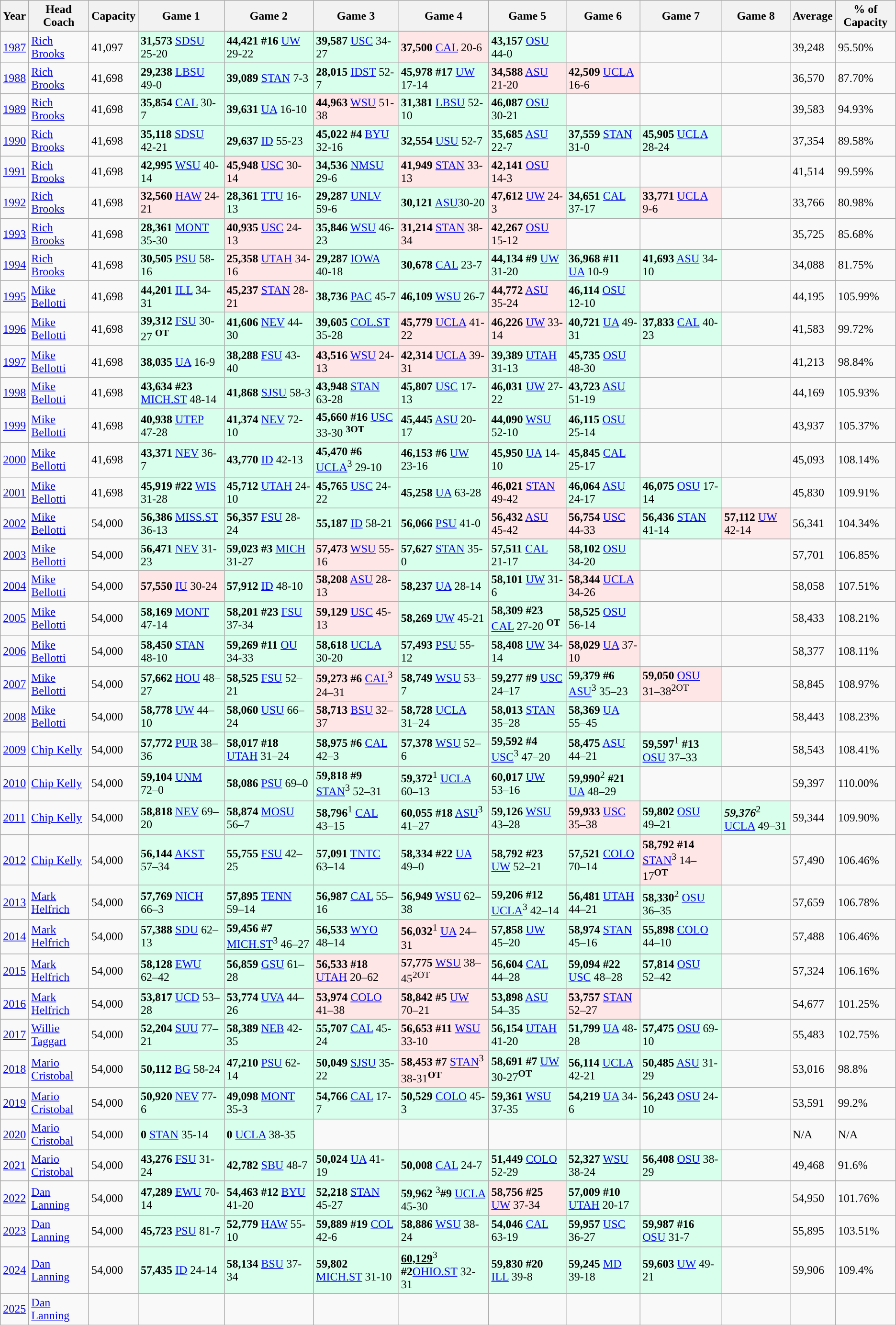<table class="wikitable sortable">
<tr>
<th>Year</th>
<th>Head Coach</th>
<th>Capacity</th>
<th>Game 1</th>
<th>Game 2</th>
<th>Game 3</th>
<th>Game 4</th>
<th>Game 5</th>
<th>Game 6</th>
<th>Game 7</th>
<th>Game 8</th>
<th>Average</th>
<th>% of Capacity</th>
</tr>
<tr>
<td><a href='#'>1987</a></td>
<td><a href='#'>Rich Brooks</a></td>
<td>41,097</td>
<td style="background:#D8FFEB;"><strong>31,573</strong> <a href='#'>SDSU</a> 25-20</td>
<td style="background:#D8FFEB;"><strong>44,421</strong> <strong>#16</strong> <a href='#'>UW</a> 29-22</td>
<td style="background:#D8FFEB;"><strong>39,587</strong> <a href='#'>USC</a> 34-27</td>
<td style="background:#FFE6E6;"><strong>37,500</strong> <a href='#'>CAL</a> 20-6</td>
<td style="background:#D8FFEB;"><strong>43,157</strong> <a href='#'>OSU</a> 44-0</td>
<td></td>
<td></td>
<td></td>
<td>39,248</td>
<td>95.50%</td>
</tr>
<tr>
<td><a href='#'>1988</a></td>
<td><a href='#'>Rich Brooks</a></td>
<td>41,698</td>
<td style="background:#D8FFEB;"><strong>29,238</strong> <a href='#'>LBSU</a> 49-0</td>
<td style="background:#D8FFEB;"><strong>39,089</strong> <a href='#'>STAN</a> 7-3</td>
<td style="background:#D8FFEB;"><strong>28,015</strong> <a href='#'>IDST</a> 52-7</td>
<td style="background:#D8FFEB;"><strong>45,978</strong> <strong>#17</strong> <a href='#'>UW</a> 17-14</td>
<td style="background:#FFE6E6;"><strong>34,588</strong> <a href='#'>ASU</a> 21-20</td>
<td style="background:#FFE6E6;"><strong>42,509</strong> <a href='#'>UCLA</a> 16-6</td>
<td></td>
<td></td>
<td>36,570</td>
<td>87.70%</td>
</tr>
<tr>
<td><a href='#'>1989</a></td>
<td><a href='#'>Rich Brooks</a></td>
<td>41,698</td>
<td style="background:#D8FFEB;"><strong>35,854</strong> <a href='#'>CAL</a> 30-7</td>
<td style="background:#D8FFEB;"><strong>39,631</strong> <a href='#'>UA</a> 16-10</td>
<td style="background:#FFE6E6;"><strong>44,963</strong> <a href='#'>WSU</a> 51-38</td>
<td style="background:#D8FFEB;"><strong>31,381</strong> <a href='#'>LBSU</a> 52-10</td>
<td style="background:#D8FFEB;"><strong>46,087</strong> <a href='#'>OSU</a> 30-21</td>
<td></td>
<td></td>
<td></td>
<td>39,583</td>
<td>94.93%</td>
</tr>
<tr>
<td><a href='#'>1990</a></td>
<td><a href='#'>Rich Brooks</a></td>
<td>41,698</td>
<td style="background:#D8FFEB;"><strong>35,118</strong> <a href='#'>SDSU</a> 42-21</td>
<td style="background:#D8FFEB;"><strong>29,637</strong> <a href='#'>ID</a> 55-23</td>
<td style="background:#D8FFEB;"><strong>45,022</strong> <strong>#4</strong> <a href='#'>BYU</a> 32-16</td>
<td style="background:#D8FFEB;"><strong>32,554</strong> <a href='#'>USU</a> 52-7</td>
<td style="background:#D8FFEB;"><strong>35,685</strong> <a href='#'>ASU</a> 22-7</td>
<td style="background:#D8FFEB;"><strong>37,559</strong> <a href='#'>STAN</a> 31-0</td>
<td style="background:#D8FFEB;"><strong>45,905</strong> <a href='#'>UCLA</a> 28-24</td>
<td></td>
<td>37,354</td>
<td>89.58%</td>
</tr>
<tr>
<td><a href='#'>1991</a></td>
<td><a href='#'>Rich Brooks</a></td>
<td>41,698</td>
<td style="background:#D8FFEB;"><strong>42,995</strong> <a href='#'>WSU</a> 40-14</td>
<td style="background:#FFE6E6;"><strong>45,948</strong> <a href='#'>USC</a> 30-14</td>
<td style="background:#D8FFEB;"><strong>34,536</strong> <a href='#'>NMSU</a> 29-6</td>
<td style="background:#FFE6E6;"><strong>41,949</strong> <a href='#'>STAN</a> 33-13</td>
<td style="background:#FFE6E6;"><strong>42,141</strong> <a href='#'>OSU</a> 14-3</td>
<td></td>
<td></td>
<td></td>
<td>41,514</td>
<td>99.59%</td>
</tr>
<tr>
<td><a href='#'>1992</a></td>
<td><a href='#'>Rich Brooks</a></td>
<td>41,698</td>
<td style="background:#FFE6E6;"><strong>32,560</strong> <a href='#'>HAW</a> 24-21</td>
<td style="background:#D8FFEB;"><strong>28,361</strong> <a href='#'>TTU</a> 16-13</td>
<td style="background:#D8FFEB;"><strong>29,287</strong> <a href='#'>UNLV</a> 59-6</td>
<td style="background:#D8FFEB;"><strong>30,121</strong> <a href='#'>ASU</a>30-20</td>
<td style="background:#FFE6E6;"><strong>47,612</strong> <a href='#'>UW</a> 24-3</td>
<td style="background:#D8FFEB;"><strong>34,651</strong> <a href='#'>CAL</a> 37-17</td>
<td style="background:#FFE6E6;"><strong>33,771</strong> <a href='#'>UCLA</a> 9-6</td>
<td></td>
<td>33,766</td>
<td>80.98%</td>
</tr>
<tr>
<td><a href='#'>1993</a></td>
<td><a href='#'>Rich Brooks</a></td>
<td>41,698</td>
<td style="background:#D8FFEB;"><strong>28,361</strong> <a href='#'>MONT</a> 35-30</td>
<td style="background:#FFE6E6;"><strong>40,935</strong> <a href='#'>USC</a> 24-13</td>
<td style="background:#D8FFEB;"><strong>35,846</strong> <a href='#'>WSU</a> 46-23</td>
<td style="background:#FFE6E6;"><strong>31,214</strong> <a href='#'>STAN</a> 38-34</td>
<td style="background:#FFE6E6;"><strong>42,267</strong> <a href='#'>OSU</a> 15-12</td>
<td></td>
<td></td>
<td></td>
<td>35,725</td>
<td>85.68%</td>
</tr>
<tr>
<td><a href='#'>1994</a></td>
<td><a href='#'>Rich Brooks</a></td>
<td>41,698</td>
<td style="background:#D8FFEB;"><strong>30,505</strong> <a href='#'>PSU</a> 58-16</td>
<td style="background:#FFE6E6;"><strong>25,358</strong> <a href='#'>UTAH</a> 34-16</td>
<td style="background:#D8FFEB;"><strong>29,287</strong> <a href='#'>IOWA</a> 40-18</td>
<td style="background:#D8FFEB;"><strong>30,678</strong> <a href='#'>CAL</a> 23-7</td>
<td style="background:#D8FFEB;"><strong>44,134</strong> <strong>#9</strong> <a href='#'>UW</a> 31-20</td>
<td style="background:#D8FFEB;"><strong>36,968</strong> <strong>#11</strong> <a href='#'>UA</a> 10-9</td>
<td style="background:#D8FFEB;"><strong>41,693</strong> <a href='#'>ASU</a> 34-10</td>
<td></td>
<td>34,088</td>
<td>81.75%</td>
</tr>
<tr>
<td><a href='#'>1995</a></td>
<td><a href='#'>Mike Bellotti</a></td>
<td>41,698</td>
<td style="background:#D8FFEB;"><strong>44,201</strong> <a href='#'>ILL</a> 34-31</td>
<td style="background:#FFE6E6;"><strong>45,237</strong> <a href='#'>STAN</a> 28-21</td>
<td style="background:#D8FFEB;"><strong>38,736</strong> <a href='#'>PAC</a> 45-7</td>
<td style="background:#D8FFEB;"><strong>46,109</strong> <a href='#'>WSU</a> 26-7</td>
<td style="background:#FFE6E6;"><strong>44,772</strong> <a href='#'>ASU</a> 35-24</td>
<td style="background:#D8FFEB;"><strong>46,114</strong> <a href='#'>OSU</a> 12-10</td>
<td></td>
<td></td>
<td>44,195</td>
<td>105.99%</td>
</tr>
<tr>
<td><a href='#'>1996</a></td>
<td><a href='#'>Mike Bellotti</a></td>
<td>41,698</td>
<td style="background:#D8FFEB;"><strong>39,312</strong> <a href='#'>FSU</a> 30-27 <sup><strong>OT</strong></sup></td>
<td style="background:#D8FFEB;"><strong>41,606</strong> <a href='#'>NEV</a> 44-30</td>
<td style="background:#D8FFEB;"><strong>39,605</strong> <a href='#'>COL.ST</a> 35-28</td>
<td style="background:#FFE6E6;"><strong>45,779</strong> <a href='#'>UCLA</a> 41-22</td>
<td style="background:#FFE6E6;"><strong>46,226</strong> <a href='#'>UW</a> 33-14</td>
<td style="background:#D8FFEB;"><strong>40,721</strong> <a href='#'>UA</a> 49-31</td>
<td style="background:#D8FFEB;"><strong>37,833</strong> <a href='#'>CAL</a> 40-23</td>
<td></td>
<td>41,583</td>
<td>99.72%</td>
</tr>
<tr>
<td><a href='#'>1997</a></td>
<td><a href='#'>Mike Bellotti</a></td>
<td>41,698</td>
<td style="background:#D8FFEB;"><strong>38,035</strong> <a href='#'>UA</a> 16-9</td>
<td style="background:#D8FFEB;"><strong>38,288</strong> <a href='#'>FSU</a> 43-40</td>
<td style="background:#FFE6E6;"><strong>43,516</strong> <a href='#'>WSU</a> 24-13</td>
<td style="background:#FFE6E6;"><strong>42,314</strong> <a href='#'>UCLA</a> 39-31</td>
<td style="background:#D8FFEB;"><strong>39,389</strong> <a href='#'>UTAH</a> 31-13</td>
<td style="background:#D8FFEB;"><strong>45,735</strong> <a href='#'>OSU</a> 48-30</td>
<td></td>
<td></td>
<td>41,213</td>
<td>98.84%</td>
</tr>
<tr>
<td><a href='#'>1998</a></td>
<td><a href='#'>Mike Bellotti</a></td>
<td>41,698</td>
<td style="background:#D8FFEB;"><strong>43,634</strong> <strong>#23</strong> <a href='#'>MICH.ST</a> 48-14</td>
<td style="background:#D8FFEB;"><strong>41,868</strong> <a href='#'>SJSU</a> 58-3</td>
<td style="background:#D8FFEB;"><strong>43,948</strong> <a href='#'>STAN</a> 63-28</td>
<td style="background:#D8FFEB;"><strong>45,807</strong> <a href='#'>USC</a> 17-13</td>
<td style="background:#D8FFEB;"><strong>46,031</strong> <a href='#'>UW</a> 27-22</td>
<td style="background:#D8FFEB;"><strong>43,723</strong> <a href='#'>ASU</a> 51-19</td>
<td></td>
<td></td>
<td>44,169</td>
<td>105.93%</td>
</tr>
<tr>
<td><a href='#'>1999</a></td>
<td><a href='#'>Mike Bellotti</a></td>
<td>41,698</td>
<td style="background:#D8FFEB;"><strong>40,938</strong> <a href='#'>UTEP</a> 47-28</td>
<td style="background:#D8FFEB;"><strong>41,374</strong> <a href='#'>NEV</a> 72-10</td>
<td style="background:#D8FFEB;"><strong>45,660</strong> <strong>#16</strong> <a href='#'>USC</a> 33-30 <sup><strong>3OT</strong></sup></td>
<td style="background:#D8FFEB;"><strong>45,445</strong> <a href='#'>ASU</a> 20-17</td>
<td style="background:#D8FFEB;"><strong>44,090</strong> <a href='#'>WSU</a> 52-10</td>
<td style="background:#D8FFEB;"><strong>46,115</strong> <a href='#'>OSU</a> 25-14</td>
<td></td>
<td></td>
<td>43,937</td>
<td>105.37%</td>
</tr>
<tr>
<td><a href='#'>2000</a></td>
<td><a href='#'>Mike Bellotti</a></td>
<td>41,698</td>
<td style="background:#D8FFEB;"><strong>43,371</strong> <a href='#'>NEV</a> 36-7</td>
<td style="background:#D8FFEB;"><strong>43,770</strong> <a href='#'>ID</a> 42-13</td>
<td style="background:#D8FFEB;"><strong>45,470</strong> <strong>#6</strong> <a href='#'>UCLA</a><sup>3</sup> 29-10</td>
<td style="background:#D8FFEB;"><strong>46,153</strong> <strong>#6</strong> <a href='#'>UW</a> 23-16</td>
<td style="background:#D8FFEB;"><strong>45,950</strong> <a href='#'>UA</a> 14-10</td>
<td style="background:#D8FFEB;"><strong>45,845</strong> <a href='#'>CAL</a> 25-17</td>
<td></td>
<td></td>
<td>45,093</td>
<td>108.14%</td>
</tr>
<tr>
<td><a href='#'>2001</a></td>
<td><a href='#'>Mike Bellotti</a></td>
<td>41,698</td>
<td style="background:#D8FFEB;"><strong>45,919</strong> <strong>#22</strong> <a href='#'>WIS</a> 31-28</td>
<td style="background:#D8FFEB;"><strong>45,712</strong> <a href='#'>UTAH</a> 24-10</td>
<td style="background:#D8FFEB;"><strong>45,765</strong> <a href='#'>USC</a> 24-22</td>
<td style="background:#D8FFEB;"><strong>45,258</strong> <a href='#'>UA</a> 63-28</td>
<td style="background:#FFE6E6;"><strong>46,021</strong> <a href='#'>STAN</a> 49-42</td>
<td style="background:#D8FFEB;"><strong>46,064</strong> <a href='#'>ASU</a> 24-17</td>
<td style="background:#D8FFEB;"><strong>46,075</strong> <a href='#'>OSU</a> 17-14</td>
<td></td>
<td>45,830</td>
<td>109.91%</td>
</tr>
<tr>
<td><a href='#'>2002</a></td>
<td><a href='#'>Mike Bellotti</a></td>
<td>54,000</td>
<td style="background:#D8FFEB;"><strong>56,386</strong> <a href='#'>MISS.ST</a> 36-13</td>
<td style="background:#D8FFEB;"><strong>56,357</strong> <a href='#'>FSU</a> 28-24</td>
<td style="background:#D8FFEB;"><strong>55,187</strong> <a href='#'>ID</a> 58-21</td>
<td style="background:#D8FFEB;"><strong>56,066</strong> <a href='#'>PSU</a> 41-0</td>
<td style="background:#FFE6E6;"><strong>56,432</strong> <a href='#'>ASU</a> 45-42</td>
<td style="background:#FFE6E6;"><strong>56,754</strong> <a href='#'>USC</a> 44-33</td>
<td style="background:#D8FFEB;"><strong>56,436</strong> <a href='#'>STAN</a> 41-14</td>
<td style="background:#FFE6E6;"><strong>57,112</strong> <a href='#'>UW</a> 42-14</td>
<td>56,341</td>
<td>104.34%</td>
</tr>
<tr>
<td><a href='#'>2003</a></td>
<td><a href='#'>Mike Bellotti</a></td>
<td>54,000</td>
<td style="background:#D8FFEB;"><strong>56,471</strong> <a href='#'>NEV</a> 31-23</td>
<td style="background:#D8FFEB;"><strong>59,023</strong> <strong>#3</strong> <a href='#'>MICH</a> 31-27</td>
<td style="background:#FFE6E6;"><strong>57,473</strong> <a href='#'>WSU</a> 55-16</td>
<td style="background:#D8FFEB;"><strong>57,627</strong> <a href='#'>STAN</a> 35-0</td>
<td style="background:#D8FFEB;"><strong>57,511</strong> <a href='#'>CAL</a> 21-17</td>
<td style="background:#D8FFEB;"><strong>58,102</strong> <a href='#'>OSU</a> 34-20</td>
<td></td>
<td></td>
<td>57,701</td>
<td>106.85%</td>
</tr>
<tr>
<td><a href='#'>2004</a></td>
<td><a href='#'>Mike Bellotti</a></td>
<td>54,000</td>
<td style="background:#FFE6E6;"><strong>57,550</strong> <a href='#'>IU</a> 30-24</td>
<td style="background:#D8FFEB;"><strong>57,912</strong> <a href='#'>ID</a> 48-10</td>
<td style="background:#FFE6E6;"><strong>58,208</strong> <a href='#'>ASU</a> 28-13</td>
<td style="background:#D8FFEB;"><strong>58,237</strong> <a href='#'>UA</a> 28-14</td>
<td style="background:#D8FFEB;"><strong>58,101</strong> <a href='#'>UW</a> 31-6</td>
<td style="background:#FFE6E6;"><strong>58,344</strong> <a href='#'>UCLA</a> 34-26</td>
<td></td>
<td></td>
<td>58,058</td>
<td>107.51%</td>
</tr>
<tr>
<td><a href='#'>2005</a></td>
<td><a href='#'>Mike Bellotti</a></td>
<td>54,000</td>
<td style="background:#D8FFEB;"><strong>58,169</strong> <a href='#'>MONT</a> 47-14</td>
<td style="background:#D8FFEB;"><strong>58,201</strong> <strong>#23</strong> <a href='#'>FSU</a> 37-34</td>
<td style="background:#FFE6E6;"><strong>59,129</strong> <a href='#'>USC</a> 45-13</td>
<td style="background:#D8FFEB;"><strong>58,269</strong> <a href='#'>UW</a> 45-21</td>
<td style="background:#D8FFEB;"><strong>58,309</strong> <strong>#23</strong> <a href='#'>CAL</a> 27-20 <sup><strong>OT</strong></sup></td>
<td style="background:#D8FFEB;"><strong>58,525</strong> <a href='#'>OSU</a> 56-14</td>
<td></td>
<td></td>
<td>58,433</td>
<td>108.21%</td>
</tr>
<tr>
<td><a href='#'>2006</a></td>
<td><a href='#'>Mike Bellotti</a></td>
<td>54,000</td>
<td style="background:#D8FFEB;"><strong>58,450</strong> <a href='#'>STAN</a> 48-10</td>
<td style="background:#D8FFEB;"><strong>59,269</strong> <strong>#11</strong> <a href='#'>OU</a> 34-33</td>
<td style="background:#D8FFEB;"><strong>58,618</strong> <a href='#'>UCLA</a> 30-20</td>
<td style="background:#D8FFEB;"><strong>57,493</strong> <a href='#'>PSU</a> 55-12</td>
<td style="background:#D8FFEB;"><strong>58,408</strong> <a href='#'>UW</a> 34-14</td>
<td style="background:#FFE6E6;"><strong>58,029</strong> <a href='#'>UA</a> 37-10</td>
<td></td>
<td></td>
<td>58,377</td>
<td>108.11%</td>
</tr>
<tr>
<td><a href='#'>2007</a></td>
<td><a href='#'>Mike Bellotti</a></td>
<td>54,000</td>
<td style="background:#D8FFEB;"><strong>57,662</strong> <a href='#'>HOU</a> 48–27</td>
<td style="background:#D8FFEB;"><strong>58,525</strong> <a href='#'>FSU</a> 52–21</td>
<td style="background:#FFE6E6;"><strong>59,273</strong> <strong>#6</strong> <a href='#'>CAL</a><sup>3</sup> 24–31</td>
<td style="background:#D8FFEB;"><strong>58,749</strong> <a href='#'>WSU</a> 53–7</td>
<td style="background:#D8FFEB;"><strong>59,277</strong> <strong>#9</strong> <a href='#'>USC</a> 24–17</td>
<td style="background:#D8FFEB;"><strong>59,379</strong> <strong>#6</strong> <a href='#'>ASU</a><sup>3</sup> 35–23</td>
<td style="background:#FFE6E6;"><strong>59,050</strong> <a href='#'>OSU</a> 31–38<sup>2OT</sup></td>
<td></td>
<td>58,845</td>
<td>108.97%</td>
</tr>
<tr>
<td><a href='#'>2008</a></td>
<td><a href='#'>Mike Bellotti</a></td>
<td>54,000</td>
<td style="background:#D8FFEB;"><strong>58,778</strong> <a href='#'>UW</a> 44–10</td>
<td style="background:#D8FFEB;"><strong>58,060</strong> <a href='#'>USU</a> 66–24</td>
<td style="background:#FFE6E6;"><strong>58,713</strong> <a href='#'>BSU</a> 32–37</td>
<td style="background:#D8FFEB;"><strong>58,728</strong> <a href='#'>UCLA</a> 31–24</td>
<td style="background:#D8FFEB;"><strong>58,013</strong> <a href='#'>STAN</a> 35–28</td>
<td style="background:#D8FFEB;"><strong>58,369</strong> <a href='#'>UA</a> 55–45</td>
<td></td>
<td></td>
<td>58,443</td>
<td>108.23%</td>
</tr>
<tr>
<td><a href='#'>2009</a></td>
<td><a href='#'>Chip Kelly</a></td>
<td>54,000</td>
<td style="background:#D8FFEB;"><strong>57,772</strong> <a href='#'>PUR</a> 38–36</td>
<td style="background:#D8FFEB;"><strong>58,017</strong> <strong>#18</strong> <a href='#'>UTAH</a> 31–24</td>
<td style="background:#D8FFEB;"><strong>58,975</strong> <strong>#6</strong> <a href='#'>CAL</a> 42–3</td>
<td style="background:#D8FFEB;"><strong>57,378</strong> <a href='#'>WSU</a> 52–6</td>
<td style="background:#D8FFEB;"><strong>59,592</strong> <strong>#4</strong> <a href='#'>USC</a><sup>3</sup> 47–20</td>
<td style="background:#D8FFEB;"><strong>58,475</strong> <a href='#'>ASU</a> 44–21</td>
<td style="background:#D8FFEB;"><strong>59,597</strong><sup>1</sup> <strong>#13</strong> <a href='#'>OSU</a> 37–33</td>
<td></td>
<td>58,543</td>
<td>108.41%</td>
</tr>
<tr>
<td><a href='#'>2010</a></td>
<td><a href='#'>Chip Kelly</a></td>
<td>54,000</td>
<td style="background:#D8FFEB;"><strong>59,104</strong> <a href='#'>UNM</a> 72–0</td>
<td style="background:#D8FFEB;"><strong>58,086</strong> <a href='#'>PSU</a> 69–0</td>
<td style="background:#D8FFEB;"><strong>59,818</strong> <strong>#9</strong> <a href='#'>STAN</a><sup>3</sup> 52–31</td>
<td style="background:#D8FFEB;"><strong>59,372</strong><sup>1</sup> <a href='#'>UCLA</a> 60–13</td>
<td style="background:#D8FFEB;"><strong>60,017</strong> <a href='#'>UW</a> 53–16</td>
<td style="background:#D8FFEB;"><strong>59,990</strong><sup>2</sup> <strong>#21</strong> <a href='#'>UA</a> 48–29</td>
<td></td>
<td></td>
<td>59,397</td>
<td>110.00%</td>
</tr>
<tr>
<td><a href='#'>2011</a></td>
<td><a href='#'>Chip Kelly</a></td>
<td>54,000</td>
<td style="background:#D8FFEB;"><strong>58,818</strong> <a href='#'>NEV</a> 69–20</td>
<td style="background:#D8FFEB;"><strong>58,874</strong> <a href='#'>MOSU</a> 56–7</td>
<td style="background:#D8FFEB;"><strong>58,796</strong><sup>1</sup> <a href='#'>CAL</a> 43–15</td>
<td style="background:#D8FFEB;"><strong>60,055</strong> <strong>#18</strong> <a href='#'>ASU</a><sup>3</sup> 41–27</td>
<td style="background:#D8FFEB;"><strong>59,126</strong> <a href='#'>WSU</a> 43–28</td>
<td style="background:#FFE6E6;"><strong>59,933</strong> <a href='#'>USC</a> 35–38</td>
<td style="background:#D8FFEB;"><strong>59,802</strong> <a href='#'>OSU</a> 49–21</td>
<td style="background:#D8FFEB;"><strong><em>59,376</em></strong><sup>2</sup> <a href='#'>UCLA</a> 49–31</td>
<td>59,344</td>
<td>109.90%</td>
</tr>
<tr>
<td><a href='#'>2012</a></td>
<td><a href='#'>Chip Kelly</a></td>
<td>54,000</td>
<td style="background:#D8FFEB;"><strong>56,144</strong> <a href='#'>AKST</a> 57–34</td>
<td style="background:#D8FFEB;"><strong>55,755</strong> <a href='#'>FSU</a> 42–25</td>
<td style="background:#D8FFEB;"><strong>57,091</strong> <a href='#'>TNTC</a> 63–14</td>
<td style="background:#D8FFEB;"><strong>58,334</strong> <strong>#22</strong> <a href='#'>UA</a> 49–0</td>
<td style="background:#D8FFEB;"><strong>58,792</strong> <strong>#23</strong> <a href='#'>UW</a> 52–21</td>
<td style="background:#D8FFEB;"><strong>57,521</strong> <a href='#'>COLO</a> 70–14</td>
<td style="background:#FFE6E6;"><strong>58,792</strong> <strong>#14</strong> <a href='#'>STAN</a><sup>3</sup> 14–17<sup><strong>OT</strong></sup></td>
<td></td>
<td>57,490</td>
<td>106.46%</td>
</tr>
<tr>
<td><a href='#'>2013</a></td>
<td><a href='#'>Mark Helfrich</a></td>
<td>54,000</td>
<td style="background:#D8FFEB;"><strong>57,769</strong> <a href='#'>NICH</a> 66–3</td>
<td style="background:#D8FFEB;"><strong>57,895</strong> <a href='#'>TENN</a> 59–14</td>
<td style="background:#D8FFEB;"><strong>56,987</strong> <a href='#'>CAL</a> 55–16</td>
<td style="background:#D8FFEB;"><strong>56,949</strong> <a href='#'>WSU</a> 62–38</td>
<td style="background:#D8FFEB;"><strong>59,206</strong> <strong>#12</strong> <a href='#'>UCLA</a><sup>3</sup> 42–14</td>
<td style="background:#D8FFEB;"><strong>56,481</strong> <a href='#'>UTAH</a> 44–21</td>
<td style="background:#D8FFEB;"><strong>58,330</strong><sup>2</sup> <a href='#'>OSU</a> 36–35</td>
<td> </td>
<td>57,659</td>
<td>106.78%</td>
</tr>
<tr>
<td><a href='#'>2014</a></td>
<td><a href='#'>Mark Helfrich</a></td>
<td>54,000</td>
<td style="background:#D8FFEB;"><strong>57,388</strong> <a href='#'>SDU</a> 62–13</td>
<td style="background:#D8FFEB;"><strong>59,456</strong> <strong>#7</strong> <a href='#'>MICH.ST</a><sup>3</sup> 46–27</td>
<td style="background:#D8FFEB;"><strong>56,533</strong> <a href='#'>WYO</a> 48–14</td>
<td style="background:#FFE6E6;"><strong>56,032</strong><sup>1</sup> <a href='#'>UA</a> 24–31</td>
<td style="background:#D8FFEB;"><strong>57,858</strong> <a href='#'>UW</a> 45–20</td>
<td style="background:#D8FFEB;"><strong>58,974</strong> <a href='#'>STAN</a> 45–16</td>
<td style="background:#D8FFEB;"><strong>55,898</strong> <a href='#'>COLO</a> 44–10</td>
<td> </td>
<td>57,488</td>
<td>106.46%</td>
</tr>
<tr>
<td><a href='#'>2015</a></td>
<td><a href='#'>Mark Helfrich</a></td>
<td>54,000</td>
<td style="background:#D8FFEB;"><strong>58,128</strong> <a href='#'>EWU</a> 62–42</td>
<td style="background:#D8FFEB;"><strong>56,859</strong> <a href='#'>GSU</a> 61–28</td>
<td style="background:#FFE6E6;"><strong>56,533</strong> <strong>#18</strong> <a href='#'>UTAH</a> 20–62</td>
<td style="background:#FFE6E6;"><strong>57,775</strong> <a href='#'>WSU</a> 38–45<sup>2OT</sup></td>
<td style="background:#D8FFEB;"><strong>56,604</strong> <a href='#'>CAL</a> 44–28</td>
<td style="background:#D8FFEB;"><strong>59,094</strong> <strong>#22</strong> <a href='#'>USC</a> 48–28</td>
<td style="background:#D8FFEB;"><strong>57,814</strong> <a href='#'>OSU</a> 52–42</td>
<td> </td>
<td>57,324</td>
<td>106.16%</td>
</tr>
<tr>
<td><a href='#'>2016</a></td>
<td><a href='#'>Mark Helfrich</a></td>
<td>54,000</td>
<td style="background:#D8FFEB;"><strong>53,817</strong> <a href='#'>UCD</a> 53–28</td>
<td style="background:#D8FFEB;"><strong>53,774</strong> <a href='#'>UVA</a> 44–26</td>
<td style="background:#FFE6E6;"><strong>53,974</strong> <a href='#'>COLO</a> 41–38</td>
<td style="background:#FFE6E6;"><strong>58,842</strong> <strong>#5</strong> <a href='#'>UW</a> 70–21</td>
<td style="background:#D8FFEB;"><strong>53,898</strong> <a href='#'>ASU</a> 54–35</td>
<td style="background:#FFE6E6;"><strong>53,757</strong> <a href='#'>STAN</a> 52–27</td>
<td></td>
<td></td>
<td>54,677</td>
<td>101.25%</td>
</tr>
<tr>
<td><a href='#'>2017</a></td>
<td><a href='#'>Willie Taggart</a></td>
<td>54,000</td>
<td style="background:#D8FFEB;"><strong>52,204</strong> <a href='#'>SUU</a> 77–21</td>
<td style="background:#D8FFEB;"><strong>58,389</strong> <a href='#'>NEB</a> 42-35</td>
<td style="background:#D8FFEB;"><strong>55,707</strong> <a href='#'>CAL</a> 45-24</td>
<td style="background:#FFE6E6;"><strong>56,653</strong> <strong>#11</strong> <a href='#'>WSU</a> 33-10</td>
<td style="background:#D8FFEB;"><strong>56,154</strong> <a href='#'>UTAH</a> 41-20</td>
<td style="background:#D8FFEB;"><strong>51,799</strong> <a href='#'>UA</a> 48-28</td>
<td style="background:#D8FFEB;"><strong>57,475</strong> <a href='#'>OSU</a> 69-10</td>
<td></td>
<td>55,483</td>
<td>102.75%</td>
</tr>
<tr>
<td><a href='#'>2018</a></td>
<td><a href='#'>Mario Cristobal</a></td>
<td>54,000</td>
<td style="background:#D8FFEB;"><strong>50,112</strong> <a href='#'>BG</a> 58-24</td>
<td style="background:#D8FFEB;"><strong>47,210</strong> <a href='#'>PSU</a> 62-14</td>
<td style="background:#D8FFEB;"><strong>50,049</strong> <a href='#'>SJSU</a> 35-22</td>
<td style="background:#FFE6E6;"><strong>58,453</strong> <strong>#7</strong> <a href='#'>STAN</a><sup>3</sup> 38-31<sup><strong>OT</strong></sup></td>
<td style="background:#D8FFEB;"><strong>58,691</strong> <strong>#7</strong> <a href='#'>UW</a> 30-27<sup><strong>OT</strong></sup></td>
<td style="background:#D8FFEB;"><strong>56,114</strong> <a href='#'>UCLA</a> 42-21</td>
<td style="background:#D8FFEB;"><strong>50,485</strong> <a href='#'>ASU</a> 31-29</td>
<td></td>
<td>53,016</td>
<td>98.8%</td>
</tr>
<tr>
<td><a href='#'>2019</a></td>
<td><a href='#'>Mario Cristobal</a></td>
<td>54,000</td>
<td style="background:#D8FFEB;"><strong>50,920</strong> <a href='#'>NEV</a> 77-6</td>
<td style="background:#D8FFEB;"><strong>49,098</strong> <a href='#'>MONT</a> 35-3</td>
<td style="background:#D8FFEB;"><strong>54,766</strong> <a href='#'>CAL</a> 17-7</td>
<td style="background:#D8FFEB;"><strong>50,529</strong> <a href='#'>COLO</a> 45-3</td>
<td style="background:#D8FFEB;"><strong>59,361</strong> <a href='#'>WSU</a> 37-35</td>
<td style="background:#D8FFEB;"><strong>54,219</strong> <a href='#'>UA</a> 34-6</td>
<td style="background:#D8FFEB;"><strong>56,243</strong> <a href='#'>OSU</a> 24-10</td>
<td></td>
<td>53,591</td>
<td>99.2%</td>
</tr>
<tr>
<td><a href='#'>2020</a></td>
<td><a href='#'>Mario Cristobal</a></td>
<td>54,000</td>
<td style="background:#D8FFEB;"><strong>0</strong> <a href='#'>STAN</a> 35-14</td>
<td style="background:#D8FFEB;"><strong>0</strong> <a href='#'>UCLA</a> 38-35</td>
<td></td>
<td></td>
<td></td>
<td></td>
<td></td>
<td></td>
<td>N/A</td>
<td>N/A</td>
</tr>
<tr>
<td><a href='#'>2021</a></td>
<td><a href='#'>Mario Cristobal</a></td>
<td>54,000</td>
<td style="background:#D8FFEB;"><strong>43,276</strong> <a href='#'>FSU</a> 31-24</td>
<td style="background:#D8FFEB;"><strong>42,782</strong> <a href='#'>SBU</a> 48-7</td>
<td style="background:#D8FFEB;"><strong>50,024</strong> <a href='#'>UA</a> 41-19</td>
<td style="background:#D8FFEB;"><strong>50,008</strong> <a href='#'>CAL</a> 24-7</td>
<td style="background:#D8FFEB;"><strong>51,449</strong> <a href='#'>COLO</a> 52-29</td>
<td style="background:#D8FFEB;"><strong>52,327</strong> <a href='#'>WSU</a> 38-24</td>
<td style="background:#D8FFEB;"><strong>56,408</strong> <a href='#'>OSU</a> 38-29</td>
<td></td>
<td>49,468</td>
<td>91.6%</td>
</tr>
<tr>
<td><a href='#'>2022</a></td>
<td><a href='#'>Dan Lanning</a></td>
<td>54,000</td>
<td style="background:#D8FFEB;"><strong>47,289</strong> <a href='#'>EWU</a> 70-14</td>
<td style="background:#D8FFEB;"><strong>54,463</strong> <strong>#12</strong> <a href='#'>BYU</a> 41-20</td>
<td style="background:#D8FFEB;"><strong>52,218</strong> <a href='#'>STAN</a> 45-27</td>
<td style="background:#D8FFEB;"><strong>59,962</strong> <sup>3</sup><strong>#9</strong> <a href='#'>UCLA</a> 45-30</td>
<td style="background:#FFE6E6;"><strong>58,756</strong> <strong>#25</strong> <a href='#'>UW</a> 37-34</td>
<td style="background:#D8FFEB;"><strong>57,009</strong> <strong>#10</strong> <a href='#'>UTAH</a> 20-17</td>
<td></td>
<td></td>
<td>54,950</td>
<td>101.76%</td>
</tr>
<tr>
<td><a href='#'>2023</a></td>
<td><a href='#'>Dan Lanning</a></td>
<td>54,000</td>
<td style="background:#D8FFEB;"><strong>45,723</strong> <a href='#'>PSU</a> 81-7</td>
<td style="background:#D8FFEB;"><strong>52,779</strong> <a href='#'>HAW</a> 55-10</td>
<td style="background:#D8FFEB;"><strong>59,889</strong> <strong>#19</strong>  <a href='#'>COL</a> 42-6</td>
<td style="background:#D8FFEB;"><strong>58,886</strong> <a href='#'>WSU</a> 38-24</td>
<td style="background:#D8FFEB;"><strong>54,046</strong> <a href='#'>CAL</a> 63-19</td>
<td style="background:#D8FFEB;"><strong>59,957</strong> <a href='#'>USC</a> 36-27</td>
<td style="background:#D8FFEB;"><strong>59,987</strong> <strong>#16</strong> <a href='#'>OSU</a> 31-7</td>
<td></td>
<td>55,895</td>
<td>103.51%</td>
</tr>
<tr>
<td><a href='#'>2024</a></td>
<td><a href='#'>Dan Lanning</a></td>
<td>54,000</td>
<td style="background:#D8FFEB;"><strong>57,435</strong> <a href='#'>ID</a> 24-14</td>
<td style="background:#D8FFEB;"><strong>58,134</strong> <a href='#'>BSU</a> 37-34</td>
<td style="background:#D8FFEB;"><strong>59,802</strong> <a href='#'>MICH.ST</a> 31-10</td>
<td style="background:#D8FFEB;"><u><strong>60,129</strong></u><sup>3</sup> <strong>#2</strong><a href='#'>OHIO.ST</a> 32-31</td>
<td style="background:#D8FFEB;"><strong>59,830</strong> <strong>#20</strong> <a href='#'>ILL</a> 39-8</td>
<td style="background:#D8FFEB;"><strong>59,245</strong> <a href='#'>MD</a> 39-18</td>
<td style="background:#D8FFEB;"><strong>59,603</strong> <a href='#'>UW</a> 49-21</td>
<td></td>
<td>59,906</td>
<td>109.4%</td>
</tr>
<tr>
<td><a href='#'>2025</a></td>
<td><a href='#'>Dan Lanning</a></td>
<td></td>
<td></td>
<td></td>
<td></td>
<td></td>
<td></td>
<td></td>
<td></td>
<td></td>
<td></td>
<td></td>
</tr>
</table>
